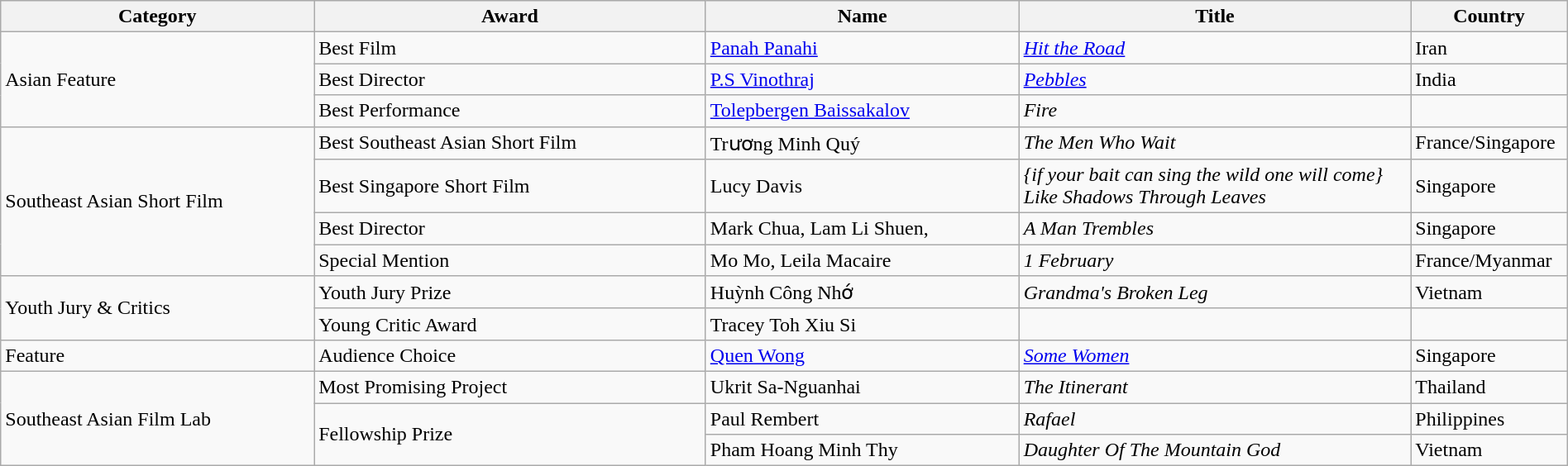<table class="wikitable" width="100%">
<tr>
<th width="20%" scope="col">Category</th>
<th width="25%" scope="col">Award</th>
<th width="20%" scope="col">Name</th>
<th width="25%" scope="col">Title</th>
<th width="10%" scope="col">Country</th>
</tr>
<tr>
<td rowspan="3">Asian Feature</td>
<td>Best Film</td>
<td><a href='#'>Panah Panahi</a></td>
<td><em><a href='#'>Hit the Road</a></em></td>
<td>Iran</td>
</tr>
<tr>
<td>Best Director</td>
<td><a href='#'>P.S Vinothraj</a></td>
<td><em><a href='#'>Pebbles</a></em></td>
<td>India</td>
</tr>
<tr>
<td>Best Performance</td>
<td><a href='#'>Tolepbergen Baissakalov</a></td>
<td><em>Fire</em></td>
<td></td>
</tr>
<tr>
<td rowspan="4">Southeast Asian Short Film</td>
<td>Best Southeast Asian Short Film</td>
<td>Trương Minh Quý</td>
<td><em>The Men Who Wait</em></td>
<td>France/Singapore</td>
</tr>
<tr>
<td>Best Singapore Short Film</td>
<td>Lucy Davis</td>
<td><em>{if your bait can sing the wild one will come} Like Shadows Through Leaves</em></td>
<td>Singapore</td>
</tr>
<tr>
<td>Best Director</td>
<td>Mark Chua, Lam Li Shuen,</td>
<td><em>A Man Trembles</em></td>
<td>Singapore</td>
</tr>
<tr>
<td>Special Mention</td>
<td>Mo Mo, Leila Macaire</td>
<td><em>1 February</em></td>
<td>France/Myanmar</td>
</tr>
<tr>
<td rowspan="2">Youth Jury & Critics</td>
<td>Youth Jury Prize</td>
<td>Huỳnh Công Nhớ</td>
<td><em>Grandma's Broken Leg</em></td>
<td>Vietnam</td>
</tr>
<tr>
<td>Young Critic Award</td>
<td>Tracey Toh Xiu Si</td>
<td></td>
<td></td>
</tr>
<tr>
<td>Feature</td>
<td>Audience Choice</td>
<td><a href='#'>Quen Wong</a></td>
<td><em><a href='#'>Some Women</a></em></td>
<td>Singapore</td>
</tr>
<tr>
<td rowspan="3">Southeast Asian Film Lab</td>
<td>Most Promising Project</td>
<td>Ukrit Sa-Nguanhai</td>
<td><em>The Itinerant</em></td>
<td>Thailand</td>
</tr>
<tr>
<td rowspan="2">Fellowship Prize</td>
<td>Paul Rembert</td>
<td><em>Rafael</em></td>
<td>Philippines</td>
</tr>
<tr>
<td>Pham Hoang Minh Thy</td>
<td><em>Daughter Of The Mountain God</em></td>
<td>Vietnam</td>
</tr>
</table>
